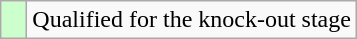<table class="wikitable">
<tr>
<td width=10px bgcolor="#ccffcc"></td>
<td>Qualified for the knock-out stage</td>
</tr>
</table>
